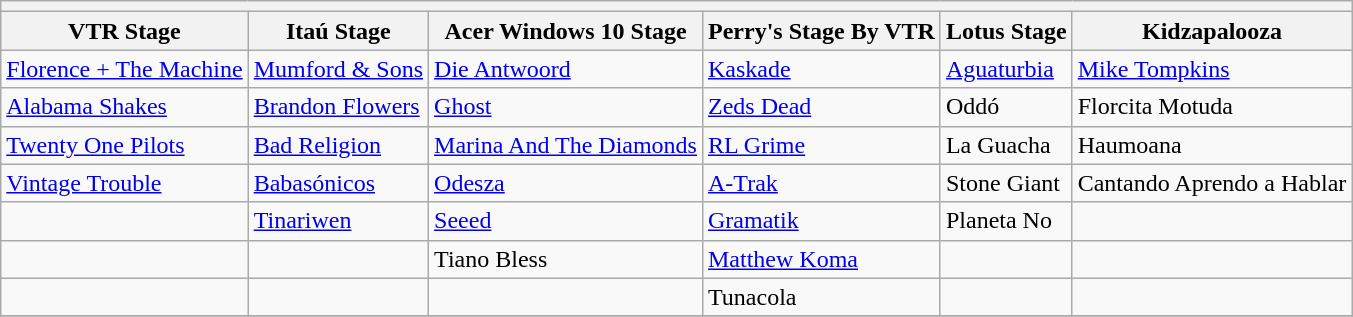<table class="wikitable">
<tr>
<th colspan="6"></th>
</tr>
<tr>
<th>VTR Stage</th>
<th>Itaú Stage</th>
<th>Acer Windows 10 Stage</th>
<th>Perry's Stage By VTR</th>
<th>Lotus Stage</th>
<th>Kidzapalooza</th>
</tr>
<tr>
<td><a href='#'>Florence + The Machine</a></td>
<td><a href='#'>Mumford & Sons</a></td>
<td><a href='#'>Die Antwoord</a></td>
<td><a href='#'>Kaskade</a></td>
<td><a href='#'>Aguaturbia</a></td>
<td><a href='#'>Mike Tompkins</a></td>
</tr>
<tr>
<td><a href='#'>Alabama Shakes</a></td>
<td><a href='#'>Brandon Flowers</a></td>
<td><a href='#'>Ghost</a></td>
<td><a href='#'>Zeds Dead</a></td>
<td>Oddó</td>
<td>Florcita Motuda</td>
</tr>
<tr>
<td><a href='#'>Twenty One Pilots</a></td>
<td><a href='#'>Bad Religion</a></td>
<td><a href='#'>Marina And The Diamonds</a></td>
<td><a href='#'>RL Grime</a></td>
<td>La Guacha</td>
<td>Haumoana</td>
</tr>
<tr>
<td><a href='#'>Vintage Trouble</a></td>
<td><a href='#'>Babasónicos</a></td>
<td><a href='#'>Odesza</a></td>
<td><a href='#'>A-Trak</a></td>
<td>Stone Giant</td>
<td>Cantando Aprendo a Hablar</td>
</tr>
<tr>
<td></td>
<td><a href='#'>Tinariwen</a></td>
<td><a href='#'>Seeed</a></td>
<td><a href='#'>Gramatik</a></td>
<td>Planeta No</td>
<td></td>
</tr>
<tr>
<td></td>
<td></td>
<td>Tiano Bless</td>
<td><a href='#'>Matthew Koma</a></td>
<td></td>
<td></td>
</tr>
<tr>
<td></td>
<td></td>
<td></td>
<td>Tunacola</td>
<td></td>
<td></td>
</tr>
<tr>
</tr>
</table>
